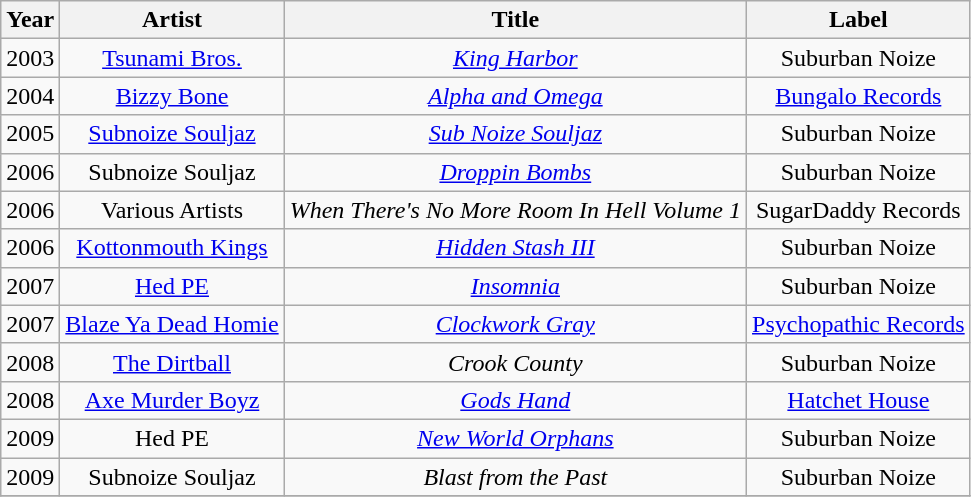<table class="wikitable" style="text-align:center">
<tr>
<th>Year</th>
<th>Artist</th>
<th>Title</th>
<th>Label</th>
</tr>
<tr>
<td>2003</td>
<td><a href='#'>Tsunami Bros.</a></td>
<td><em><a href='#'>King Harbor</a></em></td>
<td>Suburban Noize</td>
</tr>
<tr>
<td>2004</td>
<td><a href='#'>Bizzy Bone</a></td>
<td><em><a href='#'>Alpha and Omega</a></em></td>
<td><a href='#'>Bungalo Records</a></td>
</tr>
<tr>
<td>2005</td>
<td><a href='#'>Subnoize Souljaz</a></td>
<td><em><a href='#'>Sub Noize Souljaz</a></em></td>
<td>Suburban Noize</td>
</tr>
<tr>
<td>2006</td>
<td>Subnoize Souljaz</td>
<td><em><a href='#'>Droppin Bombs</a></em></td>
<td>Suburban Noize</td>
</tr>
<tr>
<td>2006</td>
<td>Various Artists</td>
<td><em>When There's No More Room In Hell Volume 1</em></td>
<td>SugarDaddy Records</td>
</tr>
<tr>
<td>2006</td>
<td><a href='#'>Kottonmouth Kings</a></td>
<td><em><a href='#'>Hidden Stash III</a></em></td>
<td>Suburban Noize</td>
</tr>
<tr>
<td>2007</td>
<td><a href='#'>Hed PE</a></td>
<td><em><a href='#'>Insomnia</a></em></td>
<td>Suburban Noize</td>
</tr>
<tr>
<td>2007</td>
<td><a href='#'>Blaze Ya Dead Homie</a></td>
<td><em><a href='#'>Clockwork Gray</a></em></td>
<td><a href='#'>Psychopathic Records</a></td>
</tr>
<tr>
<td>2008</td>
<td><a href='#'>The Dirtball</a></td>
<td><em>Crook County</em></td>
<td>Suburban Noize</td>
</tr>
<tr>
<td>2008</td>
<td><a href='#'>Axe Murder Boyz</a></td>
<td><em><a href='#'>Gods Hand</a></em></td>
<td><a href='#'>Hatchet House</a></td>
</tr>
<tr>
<td>2009</td>
<td>Hed PE</td>
<td><em><a href='#'>New World Orphans</a></em></td>
<td>Suburban Noize</td>
</tr>
<tr>
<td>2009</td>
<td>Subnoize Souljaz</td>
<td><em>Blast from the Past</em></td>
<td>Suburban Noize</td>
</tr>
<tr>
</tr>
</table>
